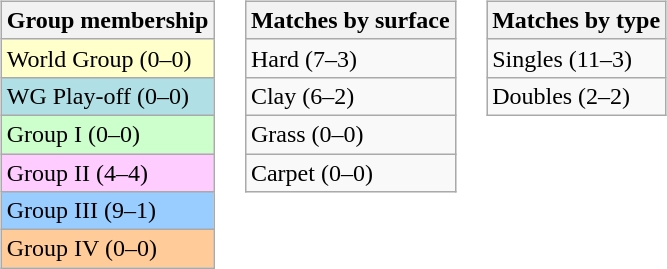<table>
<tr valign=top>
<td><br><table class=wikitable>
<tr>
<th>Group membership</th>
</tr>
<tr bgcolor=#FFFFCC>
<td>World Group (0–0)</td>
</tr>
<tr style="background:#B0E0E6;">
<td>WG Play-off (0–0)</td>
</tr>
<tr bgcolor=#CCFFCC>
<td>Group I (0–0)</td>
</tr>
<tr bgcolor=#FFCCFF>
<td>Group II (4–4)</td>
</tr>
<tr bgcolor=#99CCFF>
<td>Group III (9–1)</td>
</tr>
<tr bgcolor=#FFCC99>
<td>Group IV (0–0)</td>
</tr>
</table>
</td>
<td><br><table class=wikitable>
<tr>
<th>Matches by surface</th>
</tr>
<tr>
<td>Hard (7–3)</td>
</tr>
<tr>
<td>Clay (6–2)</td>
</tr>
<tr>
<td>Grass (0–0)</td>
</tr>
<tr>
<td>Carpet (0–0)</td>
</tr>
</table>
</td>
<td><br><table class=wikitable>
<tr>
<th>Matches by type</th>
</tr>
<tr>
<td>Singles (11–3)</td>
</tr>
<tr>
<td>Doubles (2–2)</td>
</tr>
</table>
</td>
</tr>
</table>
